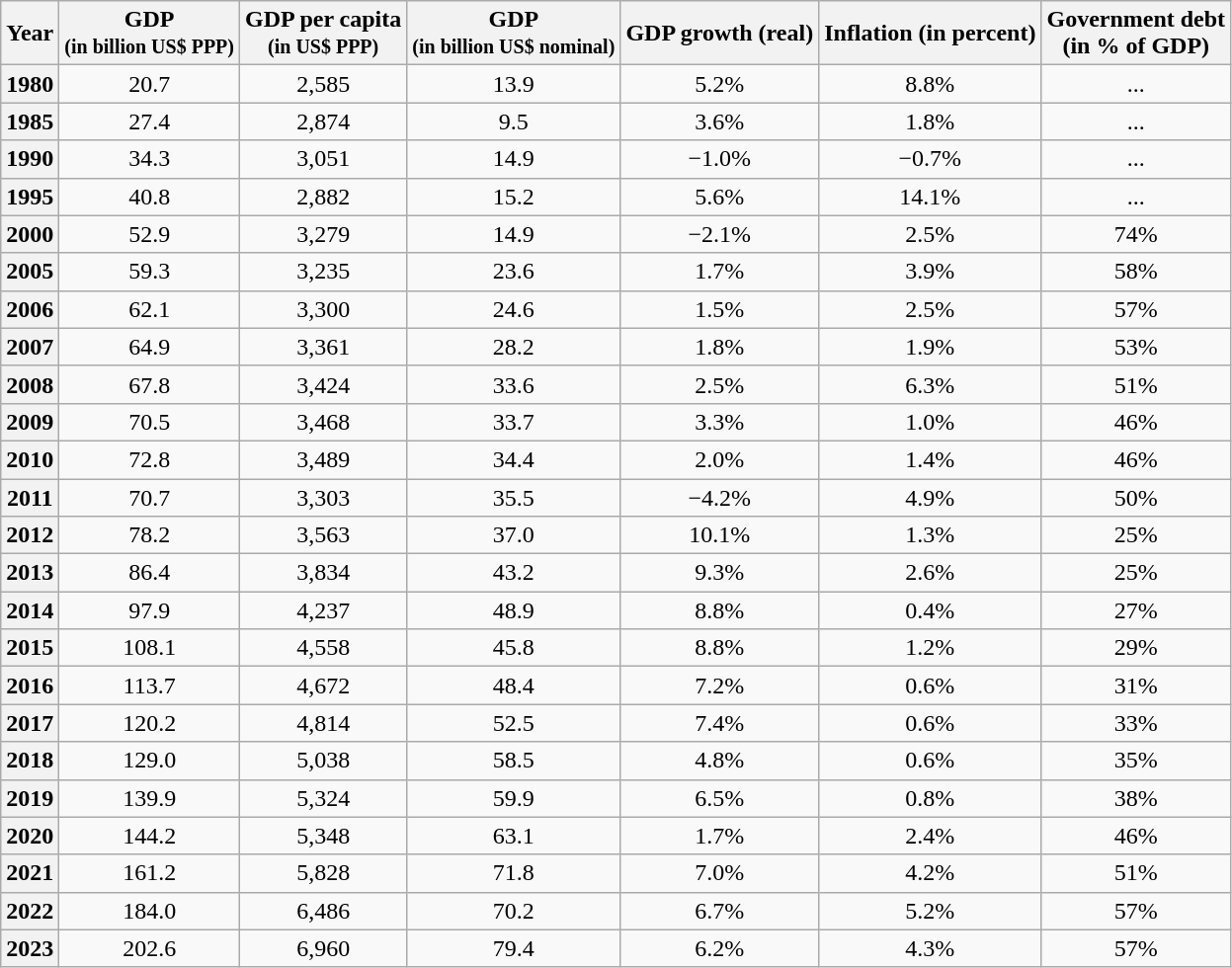<table class="wikitable" style="text-align: center;">
<tr>
<th>Year</th>
<th>GDP<br><small>(in billion US$ PPP)</small></th>
<th>GDP per capita<br><small>(in US$ PPP)</small></th>
<th>GDP<br> <small>(in billion US$ nominal)</small></th>
<th>GDP growth (real)</th>
<th>Inflation (in percent)</th>
<th>Government debt <br>(in % of GDP)</th>
</tr>
<tr>
<th>1980</th>
<td>20.7</td>
<td>2,585</td>
<td>13.9</td>
<td>5.2%</td>
<td>8.8%</td>
<td>...</td>
</tr>
<tr>
<th>1985</th>
<td>27.4</td>
<td>2,874</td>
<td>9.5</td>
<td>3.6%</td>
<td>1.8%</td>
<td>...</td>
</tr>
<tr>
<th>1990</th>
<td>34.3</td>
<td>3,051</td>
<td>14.9</td>
<td>−1.0%</td>
<td>−0.7%</td>
<td>...</td>
</tr>
<tr>
<th>1995</th>
<td>40.8</td>
<td>2,882</td>
<td>15.2</td>
<td>5.6%</td>
<td>14.1%</td>
<td>...</td>
</tr>
<tr>
<th>2000</th>
<td>52.9</td>
<td>3,279</td>
<td>14.9</td>
<td>−2.1%</td>
<td>2.5%</td>
<td>74%</td>
</tr>
<tr>
<th>2005</th>
<td>59.3</td>
<td>3,235</td>
<td>23.6</td>
<td>1.7%</td>
<td>3.9%</td>
<td>58%</td>
</tr>
<tr>
<th>2006</th>
<td>62.1</td>
<td>3,300</td>
<td>24.6</td>
<td>1.5%</td>
<td>2.5%</td>
<td>57%</td>
</tr>
<tr>
<th>2007</th>
<td>64.9</td>
<td>3,361</td>
<td>28.2</td>
<td>1.8%</td>
<td>1.9%</td>
<td>53%</td>
</tr>
<tr>
<th>2008</th>
<td>67.8</td>
<td>3,424</td>
<td>33.6</td>
<td>2.5%</td>
<td>6.3%</td>
<td>51%</td>
</tr>
<tr>
<th>2009</th>
<td>70.5</td>
<td>3,468</td>
<td>33.7</td>
<td>3.3%</td>
<td>1.0%</td>
<td>46%</td>
</tr>
<tr>
<th>2010</th>
<td>72.8</td>
<td>3,489</td>
<td>34.4</td>
<td>2.0%</td>
<td>1.4%</td>
<td>46%</td>
</tr>
<tr>
<th>2011</th>
<td>70.7</td>
<td>3,303</td>
<td>35.5</td>
<td>−4.2%</td>
<td>4.9%</td>
<td>50%</td>
</tr>
<tr>
<th>2012</th>
<td>78.2</td>
<td>3,563</td>
<td>37.0</td>
<td>10.1%</td>
<td>1.3%</td>
<td>25%</td>
</tr>
<tr>
<th>2013</th>
<td>86.4</td>
<td>3,834</td>
<td>43.2</td>
<td>9.3%</td>
<td>2.6%</td>
<td>25%</td>
</tr>
<tr>
<th>2014</th>
<td>97.9</td>
<td>4,237</td>
<td>48.9</td>
<td>8.8%</td>
<td>0.4%</td>
<td>27%</td>
</tr>
<tr>
<th>2015</th>
<td>108.1</td>
<td>4,558</td>
<td>45.8</td>
<td>8.8%</td>
<td>1.2%</td>
<td>29%</td>
</tr>
<tr>
<th>2016</th>
<td>113.7</td>
<td>4,672</td>
<td>48.4</td>
<td>7.2%</td>
<td>0.6%</td>
<td>31%</td>
</tr>
<tr>
<th>2017</th>
<td>120.2</td>
<td>4,814</td>
<td>52.5</td>
<td>7.4%</td>
<td>0.6%</td>
<td>33%</td>
</tr>
<tr>
<th>2018</th>
<td>129.0</td>
<td>5,038</td>
<td>58.5</td>
<td>4.8%</td>
<td>0.6%</td>
<td>35%</td>
</tr>
<tr>
<th>2019</th>
<td>139.9</td>
<td>5,324</td>
<td>59.9</td>
<td>6.5%</td>
<td>0.8%</td>
<td>38%</td>
</tr>
<tr>
<th>2020</th>
<td>144.2</td>
<td>5,348</td>
<td>63.1</td>
<td>1.7%</td>
<td>2.4%</td>
<td>46%</td>
</tr>
<tr>
<th>2021</th>
<td>161.2</td>
<td>5,828</td>
<td>71.8</td>
<td>7.0%</td>
<td>4.2%</td>
<td>51%</td>
</tr>
<tr>
<th>2022</th>
<td>184.0</td>
<td>6,486</td>
<td>70.2</td>
<td>6.7%</td>
<td>5.2%</td>
<td>57%</td>
</tr>
<tr>
<th>2023</th>
<td>202.6</td>
<td>6,960</td>
<td>79.4</td>
<td>6.2%</td>
<td>4.3%</td>
<td>57%</td>
</tr>
</table>
